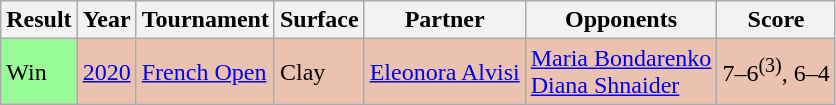<table class="sortable wikitable">
<tr>
<th>Result</th>
<th>Year</th>
<th>Tournament</th>
<th>Surface</th>
<th>Partner</th>
<th>Opponents</th>
<th>Score</th>
</tr>
<tr bgcolor=#ebc2af>
<td style="background:#98fb98;">Win</td>
<td><a href='#'>2020</a></td>
<td><a href='#'>French Open</a></td>
<td>Clay</td>
<td> <a href='#'>Eleonora Alvisi</a></td>
<td> <a href='#'>Maria Bondarenko</a> <br>  <a href='#'>Diana Shnaider</a></td>
<td>7–6<sup>(3)</sup>, 6–4</td>
</tr>
</table>
